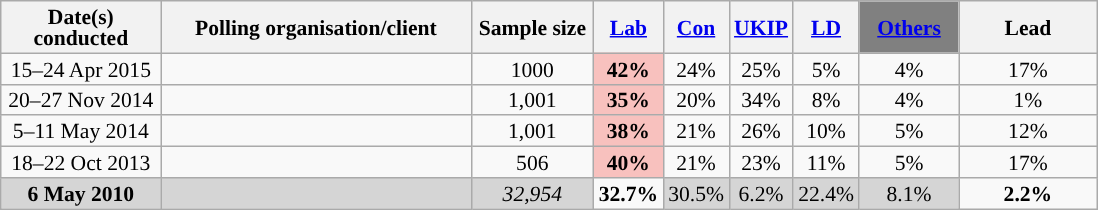<table class="wikitable sortable" style="text-align:center;font-size:90%;line-height:14px">
<tr>
<th ! style="width:100px;">Date(s)<br>conducted</th>
<th style="width:200px;">Polling organisation/client</th>
<th class="unsortable" style="width:75px;">Sample size</th>
<th class="unsortable" style="background:"><a href='#'><span>Lab</span></a></th>
<th class="unsortable" style="background:"><a href='#'><span>Con</span></a></th>
<th class="unsortable" style="background:"><a href='#'><span>UKIP</span></a></th>
<th class="unsortable" style="background:"><a href='#'><span>LD</span></a></th>
<th class="unsortable" style="background:gray; width:60px;"><a href='#'><span>Others</span></a></th>
<th class="unsortable" style="width:85px;">Lead</th>
</tr>
<tr>
<td>15–24 Apr 2015</td>
<td></td>
<td>1000</td>
<td style="background:#F8C1BE"><strong>42%</strong></td>
<td>24%</td>
<td>25%</td>
<td>5%</td>
<td>4%</td>
<td style="background:">17%</td>
</tr>
<tr>
<td>20–27 Nov 2014</td>
<td></td>
<td>1,001</td>
<td style="background:#F8C1BE"><strong>35%</strong></td>
<td>20%</td>
<td>34%</td>
<td>8%</td>
<td>4%</td>
<td style="background:">1%</td>
</tr>
<tr>
<td>5–11 May 2014</td>
<td></td>
<td>1,001</td>
<td style="background:#F8C1BE"><strong>38%</strong></td>
<td>21%</td>
<td>26%</td>
<td>10%</td>
<td>5%</td>
<td style="background:">12%</td>
</tr>
<tr>
<td>18–22 Oct 2013</td>
<td></td>
<td>506</td>
<td style="background:#F8C1BE"><strong>40%</strong></td>
<td>21%</td>
<td>23%</td>
<td>11%</td>
<td>5%</td>
<td style="background:">17%</td>
</tr>
<tr>
<td style="background:#D5D5D5"><strong>6 May 2010</strong></td>
<td style="background:#D5D5D5"></td>
<td style="background:#D5D5D5"><em>32,954</em></td>
<td style="background:"><strong>32.7%</strong></td>
<td style="background:#D5D5D5">30.5%</td>
<td style="background:#D5D5D5">6.2%</td>
<td style="background:#D5D5D5">22.4%</td>
<td style="background:#D5D5D5">8.1%</td>
<td style="background:"><strong>2.2% </strong></td>
</tr>
</table>
